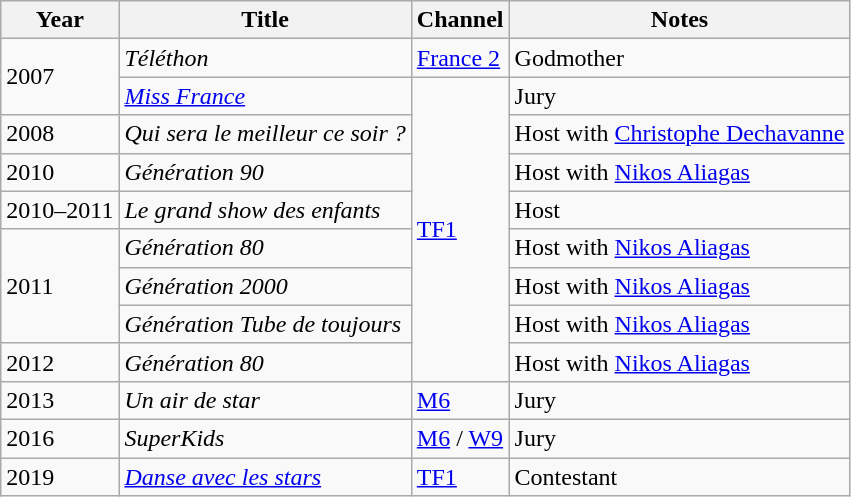<table class="wikitable">
<tr>
<th>Year</th>
<th>Title</th>
<th>Channel</th>
<th>Notes</th>
</tr>
<tr>
<td rowspan=2>2007</td>
<td><em>Téléthon</em></td>
<td><a href='#'>France 2</a></td>
<td>Godmother</td>
</tr>
<tr>
<td><em><a href='#'>Miss France</a></em></td>
<td rowspan=8><a href='#'>TF1</a></td>
<td>Jury</td>
</tr>
<tr>
<td>2008</td>
<td><em>Qui sera le meilleur ce soir ?</em></td>
<td>Host with <a href='#'>Christophe Dechavanne</a></td>
</tr>
<tr>
<td>2010</td>
<td><em>Génération 90</em></td>
<td>Host with <a href='#'>Nikos Aliagas</a></td>
</tr>
<tr>
<td>2010–2011</td>
<td><em>Le grand show des enfants</em></td>
<td>Host</td>
</tr>
<tr>
<td rowspan=3>2011</td>
<td><em>Génération 80</em></td>
<td>Host with <a href='#'>Nikos Aliagas</a></td>
</tr>
<tr>
<td><em>Génération 2000</em></td>
<td>Host with <a href='#'>Nikos Aliagas</a></td>
</tr>
<tr>
<td><em>Génération Tube de toujours</em></td>
<td>Host with <a href='#'>Nikos Aliagas</a></td>
</tr>
<tr>
<td>2012</td>
<td><em>Génération 80</em></td>
<td>Host with <a href='#'>Nikos Aliagas</a></td>
</tr>
<tr>
<td>2013</td>
<td><em>Un air de star</em></td>
<td><a href='#'>M6</a></td>
<td>Jury</td>
</tr>
<tr>
<td>2016</td>
<td><em>SuperKids</em></td>
<td><a href='#'>M6</a> / <a href='#'>W9</a></td>
<td>Jury</td>
</tr>
<tr>
<td>2019</td>
<td><em><a href='#'>Danse avec les stars</a></em></td>
<td><a href='#'>TF1</a></td>
<td>Contestant</td>
</tr>
</table>
